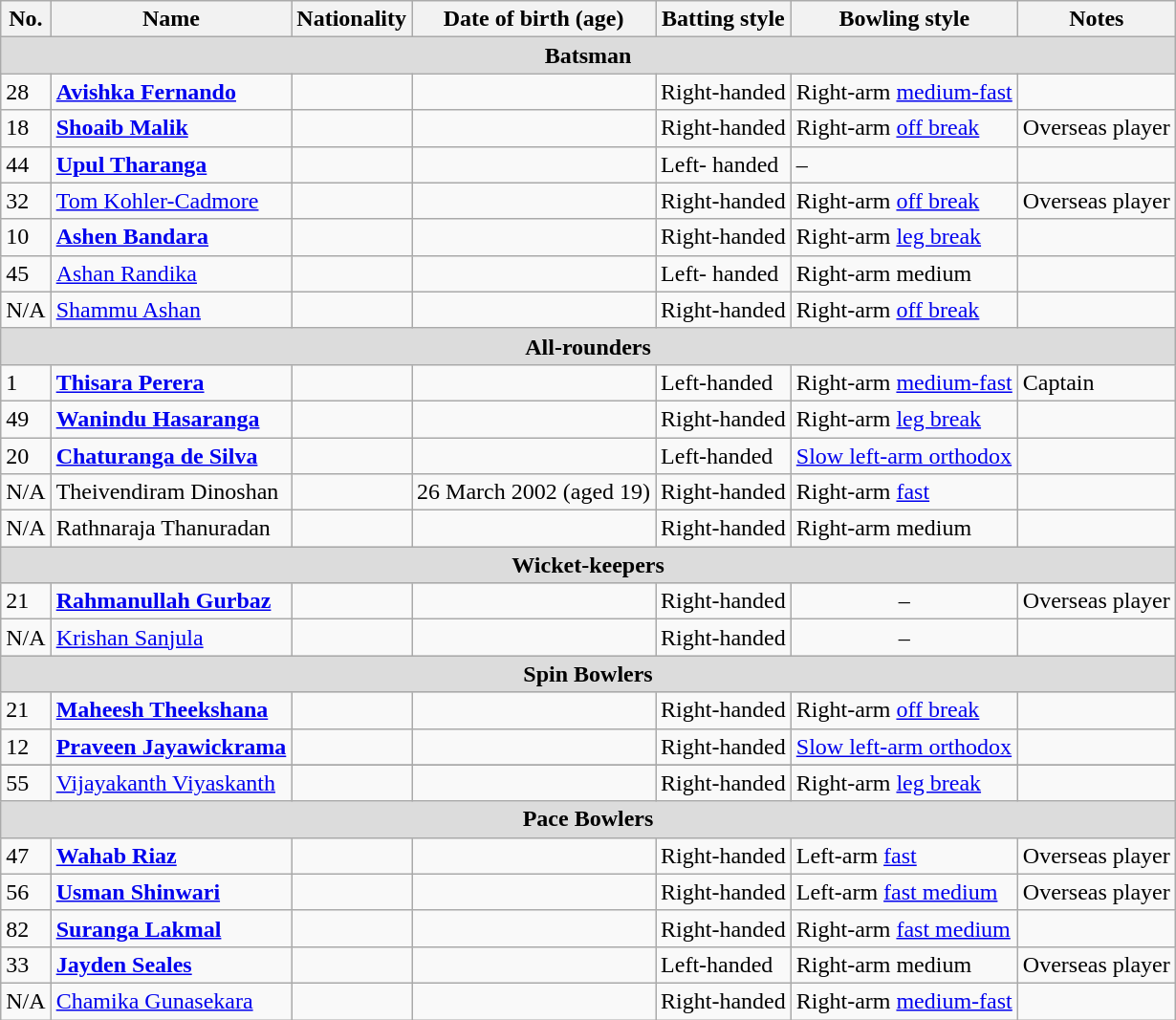<table class="wikitable">
<tr>
<th>No.</th>
<th>Name</th>
<th>Nationality</th>
<th>Date of birth (age)</th>
<th>Batting style</th>
<th>Bowling style</th>
<th>Notes</th>
</tr>
<tr>
<th colspan="7" style="background:#dcdcdc; text-align:center;">Batsman</th>
</tr>
<tr>
<td>28</td>
<td><strong><a href='#'>Avishka Fernando</a></strong></td>
<td></td>
<td></td>
<td>Right-handed</td>
<td>Right-arm <a href='#'>medium-fast</a></td>
<td></td>
</tr>
<tr>
<td>18</td>
<td><strong><a href='#'>Shoaib Malik</a></strong></td>
<td></td>
<td></td>
<td>Right-handed</td>
<td>Right-arm <a href='#'>off break</a></td>
<td>Overseas player</td>
</tr>
<tr>
<td>44</td>
<td><strong><a href='#'>Upul Tharanga</a></strong></td>
<td></td>
<td></td>
<td>Left-  handed</td>
<td>–</td>
<td></td>
</tr>
<tr>
<td>32</td>
<td><a href='#'>Tom Kohler-Cadmore</a></td>
<td></td>
<td></td>
<td>Right-handed</td>
<td>Right-arm <a href='#'>off break</a></td>
<td>Overseas player</td>
</tr>
<tr>
<td>10</td>
<td><strong><a href='#'>Ashen Bandara</a></strong></td>
<td></td>
<td></td>
<td>Right-handed</td>
<td>Right-arm <a href='#'>leg break</a></td>
<td></td>
</tr>
<tr>
<td>45</td>
<td><a href='#'>Ashan Randika</a></td>
<td></td>
<td></td>
<td>Left-  handed</td>
<td>Right-arm medium</td>
<td></td>
</tr>
<tr>
<td>N/A</td>
<td><a href='#'>Shammu Ashan</a></td>
<td></td>
<td></td>
<td>Right-handed</td>
<td>Right-arm <a href='#'>off break</a></td>
<td></td>
</tr>
<tr>
<th colspan="7" style="background: #DCDCDC" align="center">All-rounders</th>
</tr>
<tr>
<td>1</td>
<td><strong><a href='#'>Thisara Perera</a></strong></td>
<td></td>
<td></td>
<td>Left-handed</td>
<td>Right-arm <a href='#'>medium-fast</a></td>
<td>Captain</td>
</tr>
<tr>
<td>49</td>
<td><strong><a href='#'>Wanindu Hasaranga</a></strong></td>
<td></td>
<td></td>
<td>Right-handed</td>
<td>Right-arm <a href='#'>leg break</a></td>
<td></td>
</tr>
<tr>
<td>20</td>
<td><strong><a href='#'>Chaturanga de Silva</a></strong></td>
<td></td>
<td></td>
<td>Left-handed</td>
<td><a href='#'>Slow left-arm orthodox</a></td>
<td></td>
</tr>
<tr>
<td>N/A</td>
<td>Theivendiram Dinoshan</td>
<td></td>
<td>26 March 2002 (aged 19)</td>
<td>Right-handed</td>
<td>Right-arm <a href='#'>fast</a></td>
<td></td>
</tr>
<tr>
<td>N/A</td>
<td>Rathnaraja Thanuradan</td>
<td></td>
<td></td>
<td>Right-handed</td>
<td>Right-arm medium</td>
<td></td>
</tr>
<tr>
<th colspan="7" style="background: #DCDCDC" align="center">Wicket-keepers</th>
</tr>
<tr>
<td>21</td>
<td><strong><a href='#'>Rahmanullah Gurbaz</a></strong></td>
<td></td>
<td></td>
<td>Right-handed</td>
<td style="text-align:center">–</td>
<td>Overseas player</td>
</tr>
<tr>
<td>N/A</td>
<td><a href='#'>Krishan Sanjula</a></td>
<td></td>
<td></td>
<td>Right-handed</td>
<td style="text-align:center">–</td>
<td></td>
</tr>
<tr>
<th colspan="7" style="background: #DCDCDC" align="center">Spin Bowlers</th>
</tr>
<tr>
<td>21</td>
<td><strong><a href='#'>Maheesh Theekshana</a></strong></td>
<td></td>
<td></td>
<td>Right-handed</td>
<td>Right-arm <a href='#'>off break</a></td>
<td></td>
</tr>
<tr>
<td>12</td>
<td><strong><a href='#'>Praveen Jayawickrama</a></strong></td>
<td></td>
<td></td>
<td>Right-handed</td>
<td><a href='#'>Slow left-arm orthodox</a></td>
<td></td>
</tr>
<tr>
</tr>
<tr>
<td>55</td>
<td><a href='#'>Vijayakanth Viyaskanth</a></td>
<td></td>
<td></td>
<td>Right-handed</td>
<td>Right-arm <a href='#'>leg break</a></td>
<td></td>
</tr>
<tr>
<th colspan="7" style="background: #DCDCDC" align="center">Pace Bowlers</th>
</tr>
<tr>
<td>47</td>
<td><strong><a href='#'>Wahab Riaz</a></strong></td>
<td></td>
<td></td>
<td>Right-handed</td>
<td>Left-arm <a href='#'>fast</a></td>
<td>Overseas player</td>
</tr>
<tr>
<td>56</td>
<td><strong><a href='#'>Usman Shinwari</a></strong></td>
<td></td>
<td></td>
<td>Right-handed</td>
<td>Left-arm <a href='#'>fast medium</a></td>
<td>Overseas player</td>
</tr>
<tr>
<td>82</td>
<td><strong><a href='#'>Suranga Lakmal</a></strong></td>
<td></td>
<td></td>
<td>Right-handed</td>
<td>Right-arm <a href='#'>fast medium</a></td>
<td></td>
</tr>
<tr>
<td>33</td>
<td><strong><a href='#'>Jayden Seales</a></strong></td>
<td></td>
<td></td>
<td>Left-handed</td>
<td>Right-arm medium</td>
<td>Overseas player</td>
</tr>
<tr>
<td>N/A</td>
<td><a href='#'>Chamika Gunasekara</a></td>
<td></td>
<td></td>
<td>Right-handed</td>
<td>Right-arm <a href='#'>medium-fast</a></td>
<td></td>
</tr>
</table>
